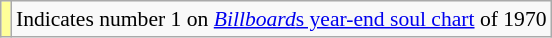<table class="wikitable" style="font-size:90%;">
<tr>
<td style="background-color:#FFFF99"></td>
<td>Indicates number 1 on <a href='#'><em>Billboard</em>s year-end soul chart</a> of 1970</td>
</tr>
</table>
